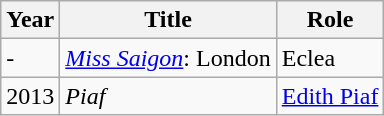<table class="wikitable">
<tr>
<th>Year</th>
<th>Title</th>
<th>Role</th>
</tr>
<tr>
<td>-</td>
<td><em><a href='#'>Miss Saigon</a></em>: London</td>
<td>Eclea</td>
</tr>
<tr>
<td>2013</td>
<td><em>Piaf</em></td>
<td><a href='#'>Edith Piaf</a></td>
</tr>
</table>
